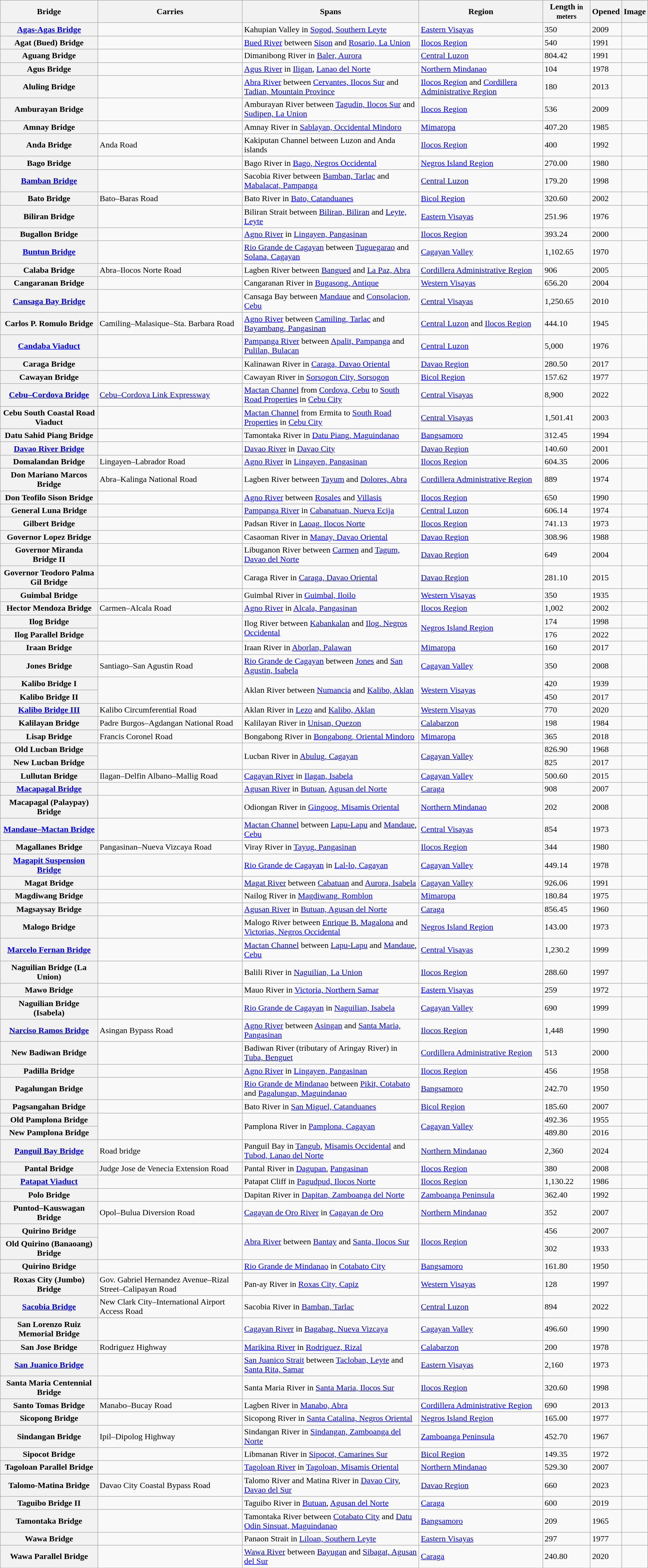<table class="wikitable sortable plainrowheaders">
<tr>
<th scope="col">Bridge</th>
<th scope="col">Carries</th>
<th scope="col">Spans</th>
<th scope="col">Region</th>
<th scope="col" data-sort-type="number">Length <small>in meters</small></th>
<th scope="col">Opened</th>
<th scope="col" class="unsortable">Image</th>
</tr>
<tr>
<th scope="row"><a href='#'>Agas-Agas Bridge</a></th>
<td></td>
<td>Kahupian Valley in <a href='#'>Sogod, Southern Leyte</a></td>
<td><a href='#'>Eastern Visayas</a></td>
<td>350</td>
<td>2009</td>
<td></td>
</tr>
<tr>
<th scope="row">Agat (Bued) Bridge</th>
<td></td>
<td><a href='#'>Bued River</a> between <a href='#'>Sison</a> and <a href='#'>Rosario, La Union</a></td>
<td><a href='#'>Ilocos Region</a></td>
<td>540</td>
<td>1991</td>
<td></td>
</tr>
<tr>
<th scope="row">Aguang Bridge</th>
<td></td>
<td>Dimanibong River in <a href='#'>Baler, Aurora</a></td>
<td><a href='#'>Central Luzon</a></td>
<td>804.42</td>
<td>1991</td>
<td></td>
</tr>
<tr>
<th scope="row">Agus Bridge</th>
<td></td>
<td><a href='#'>Agus River</a> in <a href='#'>Iligan</a>, <a href='#'>Lanao del Norte</a></td>
<td><a href='#'>Northern Mindanao</a></td>
<td>104</td>
<td>1978</td>
<td></td>
</tr>
<tr>
<th scope="row">Aluling Bridge</th>
<td></td>
<td><a href='#'>Abra River</a> between <a href='#'>Cervantes, Ilocos Sur</a> and <a href='#'>Tadian, Mountain Province</a></td>
<td><a href='#'>Ilocos Region</a> and <a href='#'>Cordillera Administrative Region</a></td>
<td>180</td>
<td>2013</td>
<td></td>
</tr>
<tr>
<th scope="row">Amburayan Bridge</th>
<td></td>
<td>Amburayan River between <a href='#'>Tagudin, Ilocos Sur</a> and <a href='#'>Sudipen, La Union</a></td>
<td><a href='#'>Ilocos Region</a></td>
<td>536</td>
<td>2009</td>
<td></td>
</tr>
<tr>
<th scope="row">Amnay Bridge</th>
<td></td>
<td>Amnay River in <a href='#'>Sablayan, Occidental Mindoro</a></td>
<td><a href='#'>Mimaropa</a></td>
<td>407.20</td>
<td>1985</td>
</tr>
<tr>
<th scope="row">Anda Bridge</th>
<td>Anda Road</td>
<td>Kakiputan Channel between Luzon and Anda islands</td>
<td><a href='#'>Ilocos Region</a></td>
<td>400</td>
<td>1992</td>
<td></td>
</tr>
<tr>
<th scope="row">Bago Bridge</th>
<td></td>
<td>Bago River in <a href='#'>Bago, Negros Occidental</a></td>
<td><a href='#'>Negros Island Region</a></td>
<td>270.00</td>
<td>1980</td>
</tr>
<tr>
<th scope="row"><a href='#'>Bamban Bridge</a></th>
<td></td>
<td>Sacobia River between <a href='#'>Bamban, Tarlac</a> and <a href='#'>Mabalacat, Pampanga</a></td>
<td><a href='#'>Central Luzon</a></td>
<td>179.20</td>
<td>1998</td>
<td></td>
</tr>
<tr>
<th scope="row">Bato Bridge</th>
<td>Bato–Baras Road</td>
<td>Bato River in <a href='#'>Bato, Catanduanes</a></td>
<td><a href='#'>Bicol Region</a></td>
<td>320.60</td>
<td>2002</td>
<td></td>
</tr>
<tr>
<th scope="row">Biliran Bridge</th>
<td></td>
<td>Biliran Strait between <a href='#'>Biliran, Biliran</a> and <a href='#'>Leyte, Leyte</a></td>
<td><a href='#'>Eastern Visayas</a></td>
<td>251.96</td>
<td>1976</td>
<td></td>
</tr>
<tr>
<th scope="row">Bugallon Bridge</th>
<td></td>
<td><a href='#'>Agno River</a> in <a href='#'>Lingayen, Pangasinan</a></td>
<td><a href='#'>Ilocos Region</a></td>
<td>393.24</td>
<td>2000</td>
<td></td>
</tr>
<tr>
<th scope="row"><a href='#'>Buntun Bridge</a></th>
<td></td>
<td><a href='#'>Rio Grande de Cagayan</a> between <a href='#'>Tuguegarao</a> and <a href='#'>Solana, Cagayan</a></td>
<td><a href='#'>Cagayan Valley</a></td>
<td>1,102.65</td>
<td>1970</td>
<td></td>
</tr>
<tr>
<th scope="row">Calaba Bridge</th>
<td>Abra–Ilocos Norte Road</td>
<td>Lagben River between <a href='#'>Bangued</a> and <a href='#'>La Paz, Abra</a></td>
<td><a href='#'>Cordillera Administrative Region</a></td>
<td>906</td>
<td>2005</td>
<td></td>
</tr>
<tr>
<th scope="row">Cangaranan Bridge</th>
<td></td>
<td>Cangaranan River in <a href='#'>Bugasong, Antique</a></td>
<td><a href='#'>Western Visayas</a></td>
<td>656.20</td>
<td>2004</td>
<td></td>
</tr>
<tr>
<th scope="row"><a href='#'>Cansaga Bay Bridge</a></th>
<td></td>
<td>Cansaga Bay between <a href='#'>Mandaue</a> and <a href='#'>Consolacion, Cebu</a></td>
<td><a href='#'>Central Visayas</a></td>
<td>1,250.65</td>
<td>2010</td>
<td></td>
</tr>
<tr>
<th scope="row">Carlos P. Romulo Bridge</th>
<td>Camiling–Malasique–Sta. Barbara Road</td>
<td><a href='#'>Agno River</a> between <a href='#'>Camiling, Tarlac</a> and <a href='#'>Bayambang, Pangasinan</a></td>
<td><a href='#'>Central Luzon</a> and <a href='#'>Ilocos Region</a></td>
<td>444.10</td>
<td>1945</td>
<td></td>
</tr>
<tr>
<th scope="row"><a href='#'>Candaba Viaduct</a></th>
<td></td>
<td><a href='#'>Pampanga River</a> between <a href='#'>Apalit, Pampanga</a> and <a href='#'>Pulilan, Bulacan</a></td>
<td><a href='#'>Central Luzon</a></td>
<td>5,000</td>
<td>1976</td>
<td></td>
</tr>
<tr>
<th scope="row">Caraga Bridge</th>
<td></td>
<td>Kalinawan River in <a href='#'>Caraga, Davao Oriental</a></td>
<td><a href='#'>Davao Region</a></td>
<td>280.50</td>
<td>2017</td>
<td></td>
</tr>
<tr>
<th scope="row">Cawayan Bridge</th>
<td></td>
<td>Cawayan River in <a href='#'>Sorsogon City, Sorsogon</a></td>
<td><a href='#'>Bicol Region</a></td>
<td>157.62</td>
<td>1977</td>
<td></td>
</tr>
<tr>
<th scope="row"><a href='#'>Cebu–Cordova Bridge</a></th>
<td><a href='#'>Cebu–Cordova Link Expressway</a></td>
<td><a href='#'>Mactan Channel</a> from <a href='#'>Cordova, Cebu</a> to <a href='#'>South Road Properties</a> in <a href='#'>Cebu City</a></td>
<td><a href='#'>Central Visayas</a></td>
<td>8,900</td>
<td>2022</td>
<td></td>
</tr>
<tr>
<th scope="row">Cebu South Coastal Road Viaduct</th>
<td></td>
<td><a href='#'>Mactan Channel</a> from Ermita to <a href='#'>South Road Properties</a> in <a href='#'>Cebu City</a></td>
<td><a href='#'>Central Visayas</a></td>
<td>1,501.41</td>
<td>2003</td>
<td></td>
</tr>
<tr>
<th scope="row">Datu Sahid Piang Bridge</th>
<td></td>
<td>Tamontaka River in <a href='#'>Datu Piang, Maguindanao</a></td>
<td><a href='#'>Bangsamoro</a></td>
<td>312.45</td>
<td>1994</td>
<td></td>
</tr>
<tr>
<th scope="row"><a href='#'>Davao River Bridge</a></th>
<td></td>
<td><a href='#'>Davao River</a> in <a href='#'>Davao City</a></td>
<td><a href='#'>Davao Region</a></td>
<td>140.60</td>
<td>2001</td>
<td></td>
</tr>
<tr>
<th scope="row">Domalandan Bridge</th>
<td>Lingayen–Labrador Road</td>
<td><a href='#'>Agno River</a> in <a href='#'>Lingayen, Pangasinan</a></td>
<td><a href='#'>Ilocos Region</a></td>
<td>604.35</td>
<td>2006</td>
<td></td>
</tr>
<tr>
<th scope="row">Don Mariano Marcos Bridge</th>
<td>Abra–Kalinga National Road</td>
<td>Lagben River between <a href='#'>Tayum</a> and <a href='#'>Dolores, Abra</a></td>
<td><a href='#'>Cordillera Administrative Region</a></td>
<td>889</td>
<td>1974</td>
<td></td>
</tr>
<tr>
<th scope="row">Don Teofilo Sison Bridge</th>
<td></td>
<td><a href='#'>Agno River</a> between <a href='#'>Rosales</a> and <a href='#'>Villasis</a></td>
<td><a href='#'>Ilocos Region</a></td>
<td>650</td>
<td>1990</td>
<td></td>
</tr>
<tr>
<th scope="row">General Luna Bridge</th>
<td></td>
<td><a href='#'>Pampanga River</a> in <a href='#'>Cabanatuan, Nueva Ecija</a></td>
<td><a href='#'>Central Luzon</a></td>
<td>606.14</td>
<td>1974</td>
<td></td>
</tr>
<tr>
<th scope="row">Gilbert Bridge</th>
<td></td>
<td>Padsan River in <a href='#'>Laoag, Ilocos Norte</a></td>
<td><a href='#'>Ilocos Region</a></td>
<td>741.13</td>
<td>1973</td>
<td></td>
</tr>
<tr>
<th scope="row">Governor Lopez Bridge</th>
<td></td>
<td>Casaoman River in <a href='#'>Manay, Davao Oriental</a></td>
<td><a href='#'>Davao Region</a></td>
<td>308.96</td>
<td>1988</td>
<td></td>
</tr>
<tr>
<th scope="row">Governor Miranda Bridge II</th>
<td></td>
<td>Libuganon River between <a href='#'>Carmen</a> and <a href='#'>Tagum, Davao del Norte</a></td>
<td><a href='#'>Davao Region</a></td>
<td>649</td>
<td>2004</td>
<td></td>
</tr>
<tr>
<th scope="row">Governor Teodoro Palma Gil Bridge</th>
<td></td>
<td>Caraga River in <a href='#'>Caraga, Davao Oriental</a></td>
<td><a href='#'>Davao Region</a></td>
<td>281.10</td>
<td>2015</td>
<td></td>
</tr>
<tr>
<th scope="row">Guimbal Bridge</th>
<td></td>
<td>Guimbal River in <a href='#'>Guimbal, Iloilo</a></td>
<td><a href='#'>Western Visayas</a></td>
<td>350</td>
<td>1935</td>
<td></td>
</tr>
<tr>
<th scope="row">Hector Mendoza Bridge</th>
<td>Carmen–Alcala Road</td>
<td><a href='#'>Agno River</a> in <a href='#'>Alcala, Pangasinan</a></td>
<td><a href='#'>Ilocos Region</a></td>
<td>1,002</td>
<td>2002</td>
<td></td>
</tr>
<tr>
<th scope="row">Ilog Bridge</th>
<td rowspan=2></td>
<td rowspan=2>Ilog River between <a href='#'>Kabankalan</a> and <a href='#'>Ilog, Negros Occidental</a></td>
<td rowspan=2><a href='#'>Negros Island Region</a></td>
<td>174</td>
<td>1998</td>
<td></td>
</tr>
<tr>
<th scope="row">Ilog Parallel Bridge</th>
<td>176</td>
<td>2022</td>
</tr>
<tr>
<th scope="row">Iraan Bridge</th>
<td></td>
<td>Iraan River in <a href='#'>Aborlan, Palawan</a></td>
<td><a href='#'>Mimaropa</a></td>
<td>160</td>
<td>2017</td>
<td></td>
</tr>
<tr>
<th scope="row">Jones Bridge</th>
<td>Santiago–San Agustin Road</td>
<td><a href='#'>Rio Grande de Cagayan</a> between <a href='#'>Jones</a> and <a href='#'>San Agustin, Isabela</a></td>
<td><a href='#'>Cagayan Valley</a></td>
<td>350</td>
<td>2008</td>
<td></td>
</tr>
<tr>
<th scope="row">Kalibo Bridge I</th>
<td rowspan=2></td>
<td rowspan=2>Aklan River between <a href='#'>Numancia</a> and <a href='#'>Kalibo, Aklan</a></td>
<td rowspan=2><a href='#'>Western Visayas</a></td>
<td>420</td>
<td>1939</td>
<td></td>
</tr>
<tr>
<th scope="row">Kalibo Bridge II</th>
<td>450</td>
<td>2017</td>
<td></td>
</tr>
<tr>
<th scope="row"><a href='#'>Kalibo Bridge III</a></th>
<td>Kalibo Circumferential Road</td>
<td>Aklan River in <a href='#'>Lezo</a> and <a href='#'>Kalibo, Aklan</a></td>
<td><a href='#'>Western Visayas</a></td>
<td>770</td>
<td>2020</td>
<td></td>
</tr>
<tr>
<th scope="row">Kalilayan Bridge</th>
<td>Padre Burgos–Agdangan National Road</td>
<td>Kalilayan River in <a href='#'>Unisan, Quezon</a></td>
<td><a href='#'>Calabarzon</a></td>
<td>198</td>
<td>1984</td>
<td></td>
</tr>
<tr>
<th scope="row">Lisap Bridge</th>
<td>Francis Coronel Road</td>
<td>Bongabong River in <a href='#'>Bongabong, Oriental Mindoro</a></td>
<td><a href='#'>Mimaropa</a></td>
<td>365</td>
<td>2018</td>
<td></td>
</tr>
<tr>
<th scope="row">Old Lucban Bridge</th>
<td rowspan=2></td>
<td rowspan=2>Lucban River in <a href='#'>Abulug, Cagayan</a></td>
<td rowspan=2><a href='#'>Cagayan Valley</a></td>
<td>826.90</td>
<td>1968</td>
<td></td>
</tr>
<tr>
<th scope="row">New Lucban Bridge</th>
<td>825</td>
<td>2017</td>
<td></td>
</tr>
<tr>
<th scope="row">Lullutan Bridge</th>
<td>Ilagan–Delfin Albano–Mallig Road</td>
<td><a href='#'>Cagayan River</a> in <a href='#'>Ilagan, Isabela</a></td>
<td><a href='#'>Cagayan Valley</a></td>
<td>500.60</td>
<td>2015</td>
<td></td>
</tr>
<tr>
<th scope="row"><a href='#'>Macapagal Bridge</a></th>
<td></td>
<td><a href='#'>Agusan River</a> in <a href='#'>Butuan</a>, <a href='#'>Agusan del Norte</a></td>
<td><a href='#'>Caraga</a></td>
<td>908</td>
<td>2007</td>
<td></td>
</tr>
<tr>
<th scope="row">Macapagal (Palaypay) Bridge</th>
<td></td>
<td>Odiongan River in <a href='#'>Gingoog, Misamis Oriental</a></td>
<td><a href='#'>Northern Mindanao</a></td>
<td>202</td>
<td>2008</td>
<td></td>
</tr>
<tr>
<th scope="row"><a href='#'>Mandaue–Mactan Bridge</a></th>
<td></td>
<td><a href='#'>Mactan Channel</a> between <a href='#'>Lapu-Lapu</a> and <a href='#'>Mandaue</a>, <a href='#'>Cebu</a></td>
<td><a href='#'>Central Visayas</a></td>
<td>854</td>
<td>1973</td>
<td></td>
</tr>
<tr>
<th scope="row">Magallanes Bridge</th>
<td>Pangasinan–Nueva Vizcaya Road</td>
<td>Viray River in <a href='#'>Tayug, Pangasinan</a></td>
<td><a href='#'>Ilocos Region</a></td>
<td>344</td>
<td>1980</td>
<td></td>
</tr>
<tr>
<th scope="row"><a href='#'>Magapit Suspension Bridge</a></th>
<td></td>
<td><a href='#'>Rio Grande de Cagayan</a> in <a href='#'>Lal-lo, Cagayan</a></td>
<td><a href='#'>Cagayan Valley</a></td>
<td>449.14</td>
<td>1978</td>
<td></td>
</tr>
<tr>
<th scope="row">Magat Bridge</th>
<td></td>
<td><a href='#'>Magat River</a> between <a href='#'>Cabatuan</a> and <a href='#'>Aurora, Isabela</a></td>
<td><a href='#'>Cagayan Valley</a></td>
<td>926.06</td>
<td>1991</td>
<td></td>
</tr>
<tr>
<th scope="row">Magdiwang Bridge</th>
<td></td>
<td>Nailog River in <a href='#'>Magdiwang, Romblon</a></td>
<td><a href='#'>Mimaropa</a></td>
<td>180.84</td>
<td>1975</td>
<td></td>
</tr>
<tr>
<th scope="row">Magsaysay Bridge</th>
<td></td>
<td><a href='#'>Agusan River</a> in <a href='#'>Butuan, Agusan del Norte</a></td>
<td><a href='#'>Caraga</a></td>
<td>856.45</td>
<td>1960</td>
<td></td>
</tr>
<tr>
<th scope="row">Malogo Bridge</th>
<td></td>
<td>Malogo River between <a href='#'>Enrique B. Magalona</a> and <a href='#'>Victorias, Negros Occidental</a></td>
<td><a href='#'>Negros Island Region</a></td>
<td>143.00</td>
<td>1973</td>
</tr>
<tr>
<th scope="row"><a href='#'>Marcelo Fernan Bridge</a></th>
<td></td>
<td><a href='#'>Mactan Channel</a> between <a href='#'>Lapu-Lapu</a> and <a href='#'>Mandaue</a>, <a href='#'>Cebu</a></td>
<td><a href='#'>Central Visayas</a></td>
<td>1,230.2</td>
<td>1999</td>
<td></td>
</tr>
<tr>
<th scope="row">Naguilian Bridge (La Union)</th>
<td></td>
<td>Balili River in <a href='#'>Naguilian, La Union</a></td>
<td><a href='#'>Ilocos Region</a></td>
<td>288.60</td>
<td>1997</td>
<td></td>
</tr>
<tr>
<th scope="row">Mawo Bridge</th>
<td></td>
<td>Mauo River in <a href='#'>Victoria, Northern Samar</a></td>
<td><a href='#'>Eastern Visayas</a></td>
<td>259</td>
<td>1972</td>
<td></td>
</tr>
<tr>
<th scope="row">Naguilian Bridge (Isabela)</th>
<td></td>
<td><a href='#'>Rio Grande de Cagayan</a> in <a href='#'>Naguilian, Isabela</a></td>
<td><a href='#'>Cagayan Valley</a></td>
<td>690</td>
<td>1999</td>
<td></td>
</tr>
<tr>
<th scope="row"><a href='#'>Narciso Ramos Bridge</a></th>
<td>Asingan Bypass Road</td>
<td><a href='#'>Agno River</a> between <a href='#'>Asingan</a> and <a href='#'>Santa Maria, Pangasinan</a></td>
<td><a href='#'>Ilocos Region</a></td>
<td>1,448</td>
<td>1990</td>
<td></td>
</tr>
<tr>
<th scope="row">New Badiwan Bridge</th>
<td></td>
<td>Badiwan River (tributary of Aringay River) in <a href='#'>Tuba, Benguet</a></td>
<td><a href='#'>Cordillera Administrative Region</a></td>
<td>513</td>
<td>2000</td>
<td></td>
</tr>
<tr>
<th scope="row">Padilla Bridge</th>
<td></td>
<td><a href='#'>Agno River</a> in <a href='#'>Lingayen, Pangasinan</a></td>
<td><a href='#'>Ilocos Region</a></td>
<td>456</td>
<td>1958</td>
<td></td>
</tr>
<tr>
<th scope="row">Pagalungan Bridge</th>
<td></td>
<td><a href='#'>Rio Grande de Mindanao</a> between <a href='#'>Pikit, Cotabato</a> and <a href='#'>Pagalungan, Maguindanao</a></td>
<td><a href='#'>Bangsamoro</a></td>
<td>242.70</td>
<td>1950</td>
<td></td>
</tr>
<tr>
<th scope="row">Pagsangahan Bridge</th>
<td></td>
<td>Bato River in <a href='#'>San Miguel, Catanduanes</a></td>
<td><a href='#'>Bicol Region</a></td>
<td>185.60</td>
<td>2007</td>
<td></td>
</tr>
<tr>
<th scope="row">Old Pamplona Bridge</th>
<td rowspan=2></td>
<td rowspan=2>Pamplona River in <a href='#'>Pamplona, Cagayan</a></td>
<td rowspan=2><a href='#'>Cagayan Valley</a></td>
<td>492.36</td>
<td>1955</td>
<td></td>
</tr>
<tr>
<th scope="row">New Pamplona Bridge</th>
<td>489.80</td>
<td>2016</td>
<td></td>
</tr>
<tr>
<th scope="row"><a href='#'>Panguil Bay Bridge</a></th>
<td>Road bridge</td>
<td>Panguil Bay in <a href='#'>Tangub</a>, <a href='#'>Misamis Occidental</a> and <a href='#'>Tubod, Lanao del Norte</a></td>
<td><a href='#'>Northern Mindanao</a></td>
<td>2,360</td>
<td>2024</td>
<td></td>
</tr>
<tr>
<th scope="row">Pantal Bridge</th>
<td>Judge Jose de Venecia Extension Road</td>
<td>Pantal River in <a href='#'>Dagupan</a>, <a href='#'>Pangasinan</a></td>
<td><a href='#'>Ilocos Region</a></td>
<td>380</td>
<td>2008</td>
<td></td>
</tr>
<tr>
<th scope="row"><a href='#'>Patapat Viaduct</a></th>
<td></td>
<td>Patapat Cliff in <a href='#'>Pagudpud, Ilocos Norte</a></td>
<td><a href='#'>Ilocos Region</a></td>
<td>1,130.22</td>
<td>1986</td>
<td></td>
</tr>
<tr>
<th scope="row">Polo Bridge</th>
<td></td>
<td>Dapitan River in <a href='#'>Dapitan, Zamboanga del Norte</a></td>
<td><a href='#'>Zamboanga Peninsula</a></td>
<td>362.40</td>
<td>1992</td>
<td></td>
</tr>
<tr>
<th scope="row">Puntod–Kauswagan Bridge</th>
<td>Opol–Bulua Diversion Road</td>
<td><a href='#'>Cagayan de Oro River</a> in <a href='#'>Cagayan de Oro</a></td>
<td><a href='#'>Northern Mindanao</a></td>
<td>352</td>
<td>2007</td>
<td></td>
</tr>
<tr>
<th scope="row">Quirino Bridge</th>
<td rowspan=2></td>
<td rowspan=2><a href='#'>Abra River</a> between <a href='#'>Bantay</a> and <a href='#'>Santa, Ilocos Sur</a></td>
<td rowspan=2><a href='#'>Ilocos Region</a></td>
<td>456</td>
<td>2007</td>
<td></td>
</tr>
<tr>
<th scope="row">Old Quirino (Banaoang) Bridge</th>
<td>302</td>
<td>1933</td>
<td></td>
</tr>
<tr>
<th scope="row">Quirino Bridge</th>
<td></td>
<td><a href='#'>Rio Grande de Mindanao</a> in <a href='#'>Cotabato City</a></td>
<td><a href='#'>Bangsamoro</a></td>
<td>161.80</td>
<td>1950</td>
<td></td>
</tr>
<tr>
<th scope="row">Roxas City (Jumbo) Bridge</th>
<td>Gov. Gabriel Hernandez Avenue–Rizal Street–Calipayan Road</td>
<td>Pan-ay River in <a href='#'>Roxas City, Capiz</a></td>
<td><a href='#'>Western Visayas</a></td>
<td>128</td>
<td>1997</td>
<td></td>
</tr>
<tr>
<th scope="row"><a href='#'>Sacobia Bridge</a></th>
<td>New Clark City–International Airport Access Road</td>
<td>Sacobia River in <a href='#'>Bamban, Tarlac</a></td>
<td><a href='#'>Central Luzon</a></td>
<td>894</td>
<td>2022</td>
<td></td>
</tr>
<tr>
<th scope="row">San Lorenzo Ruiz Memorial Bridge</th>
<td></td>
<td><a href='#'>Cagayan River</a> in <a href='#'>Bagabag, Nueva Vizcaya</a></td>
<td><a href='#'>Cagayan Valley</a></td>
<td>496.60</td>
<td>1990</td>
<td></td>
</tr>
<tr>
<th scope="row">San Jose Bridge</th>
<td>Rodriguez Highway</td>
<td><a href='#'>Marikina River</a> in <a href='#'>Rodriguez, Rizal</a></td>
<td><a href='#'>Calabarzon</a></td>
<td>200</td>
<td>1978</td>
<td></td>
</tr>
<tr>
<th scope="row"><a href='#'>San Juanico Bridge</a></th>
<td></td>
<td><a href='#'>San Juanico Strait</a> between <a href='#'>Tacloban, Leyte</a> and <a href='#'>Santa Rita, Samar</a></td>
<td><a href='#'>Eastern Visayas</a></td>
<td>2,160</td>
<td>1973</td>
<td></td>
</tr>
<tr>
<th scope="row">Santa Maria Centennial Bridge</th>
<td></td>
<td>Santa Maria River in <a href='#'>Santa Maria, Ilocos Sur</a></td>
<td><a href='#'>Ilocos Region</a></td>
<td>320.60</td>
<td>1998</td>
<td></td>
</tr>
<tr>
<th scope="row">Santo Tomas Bridge</th>
<td>Manabo–Bucay Road</td>
<td>Lagben River in <a href='#'>Manabo, Abra</a></td>
<td><a href='#'>Cordillera Administrative Region</a></td>
<td>690</td>
<td>2013</td>
<td></td>
</tr>
<tr>
<th scope="row">Sicopong Bridge</th>
<td></td>
<td>Sicopong River in <a href='#'>Santa Catalina, Negros Oriental</a></td>
<td><a href='#'>Negros Island Region</a></td>
<td>165.00</td>
<td>1977</td>
</tr>
<tr>
<th scope="row">Sindangan Bridge</th>
<td>Ipil–Dipolog Highway</td>
<td>Sindangan River in <a href='#'>Sindangan, Zamboanga del Norte</a></td>
<td><a href='#'>Zamboanga Peninsula</a></td>
<td>452.70</td>
<td>1967</td>
<td></td>
</tr>
<tr>
<th scope="row">Sipocot Bridge</th>
<td></td>
<td>Libmanan River in <a href='#'>Sipocot, Camarines Sur</a></td>
<td><a href='#'>Bicol Region</a></td>
<td>149.35</td>
<td>1972</td>
<td></td>
</tr>
<tr>
<th scope="row">Tagoloan Parallel Bridge</th>
<td></td>
<td><a href='#'>Tagoloan River</a> in <a href='#'>Tagoloan, Misamis Oriental</a></td>
<td><a href='#'>Northern Mindanao</a></td>
<td>529.30</td>
<td>2007</td>
<td></td>
</tr>
<tr>
<th scope="row">Talomo-Matina Bridge</th>
<td>Davao City Coastal Bypass Road</td>
<td>Talomo River and Matina River in <a href='#'>Davao City</a>, <a href='#'>Davao del Sur</a></td>
<td><a href='#'>Davao Region</a></td>
<td>660</td>
<td>2023</td>
</tr>
<tr>
<th scope="row">Taguibo Bridge II</th>
<td></td>
<td>Taguibo River in <a href='#'>Butuan</a>, <a href='#'>Agusan del Norte</a></td>
<td><a href='#'>Caraga</a></td>
<td>600</td>
<td>2019</td>
<td></td>
</tr>
<tr>
<th scope="row">Tamontaka Bridge</th>
<td></td>
<td>Tamontaka River between <a href='#'>Cotabato City</a> and <a href='#'>Datu Odin Sinsuat, Maguindanao</a></td>
<td><a href='#'>Bangsamoro</a></td>
<td>209</td>
<td>1965</td>
<td></td>
</tr>
<tr>
<th scope="row">Wawa Bridge</th>
<td></td>
<td>Panaon Strait in <a href='#'>Liloan, Southern Leyte</a></td>
<td><a href='#'>Eastern Visayas</a></td>
<td>297</td>
<td>1977</td>
<td></td>
</tr>
<tr>
<th scope="row">Wawa Parallel Bridge</th>
<td></td>
<td><a href='#'>Wawa River</a> between <a href='#'>Bayugan</a> and <a href='#'>Sibagat, Agusan del Sur</a></td>
<td><a href='#'>Caraga</a></td>
<td>240.80</td>
<td>2020</td>
<td></td>
</tr>
<tr>
</tr>
</table>
